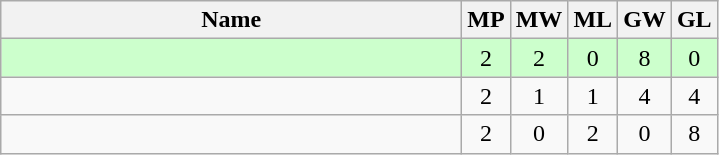<table class=wikitable style="text-align:center">
<tr>
<th width=300>Name</th>
<th width=20>MP</th>
<th width=20>MW</th>
<th width=20>ML</th>
<th width=20>GW</th>
<th width=20>GL</th>
</tr>
<tr style="background-color:#ccffcc;">
<td style="text-align:left;"><strong></strong></td>
<td>2</td>
<td>2</td>
<td>0</td>
<td>8</td>
<td>0</td>
</tr>
<tr>
<td style="text-align:left;"></td>
<td>2</td>
<td>1</td>
<td>1</td>
<td>4</td>
<td>4</td>
</tr>
<tr>
<td style="text-align:left;"></td>
<td>2</td>
<td>0</td>
<td>2</td>
<td>0</td>
<td>8</td>
</tr>
</table>
